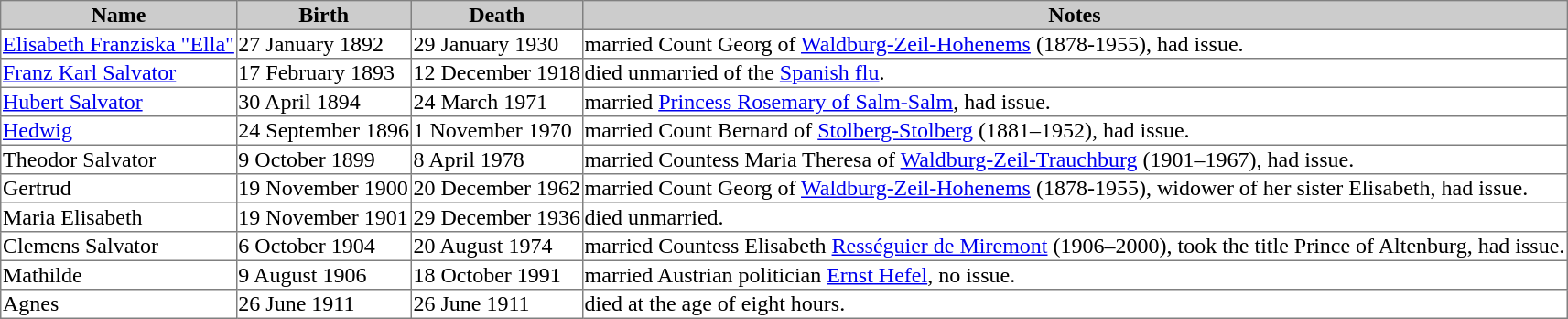<table border="1" style="border-collapse: collapse;">
<tr style="background:#ccc;">
<th>Name</th>
<th>Birth</th>
<th>Death</th>
<th>Notes</th>
</tr>
<tr>
<td><a href='#'>Elisabeth Franziska "Ella"</a></td>
<td>27 January 1892</td>
<td>29 January 1930</td>
<td>married Count Georg of <a href='#'>Waldburg-Zeil-Hohenems</a> (1878-1955), had issue.</td>
</tr>
<tr>
<td><a href='#'>Franz Karl Salvator</a></td>
<td>17 February 1893</td>
<td>12 December 1918</td>
<td>died unmarried of the <a href='#'>Spanish flu</a>.</td>
</tr>
<tr>
<td><a href='#'>Hubert Salvator</a></td>
<td>30 April 1894</td>
<td>24 March 1971</td>
<td>married <a href='#'>Princess Rosemary of Salm-Salm</a>, had issue.</td>
</tr>
<tr>
<td><a href='#'>Hedwig</a></td>
<td>24 September 1896</td>
<td>1 November 1970</td>
<td>married Count Bernard of <a href='#'>Stolberg-Stolberg</a> (1881–1952), had issue.</td>
</tr>
<tr>
<td>Theodor Salvator</td>
<td>9 October 1899</td>
<td>8 April 1978</td>
<td>married Countess Maria Theresa of <a href='#'>Waldburg-Zeil-Trauchburg</a> (1901–1967), had issue.</td>
</tr>
<tr>
<td>Gertrud</td>
<td>19 November 1900</td>
<td>20 December 1962</td>
<td>married Count Georg of <a href='#'>Waldburg-Zeil-Hohenems</a> (1878-1955), widower of her sister Elisabeth, had issue.</td>
</tr>
<tr>
<td>Maria Elisabeth</td>
<td>19 November 1901</td>
<td>29 December 1936</td>
<td>died unmarried.</td>
</tr>
<tr>
<td>Clemens Salvator</td>
<td>6 October 1904</td>
<td>20 August 1974</td>
<td>married Countess Elisabeth <a href='#'>Rességuier de Miremont</a> (1906–2000), took the title Prince of Altenburg, had issue.</td>
</tr>
<tr>
<td>Mathilde</td>
<td>9 August 1906</td>
<td>18 October 1991</td>
<td>married Austrian politician <a href='#'>Ernst Hefel</a>, no issue.</td>
</tr>
<tr>
<td>Agnes</td>
<td>26 June 1911</td>
<td>26 June 1911</td>
<td>died at the age of eight hours.</td>
</tr>
</table>
